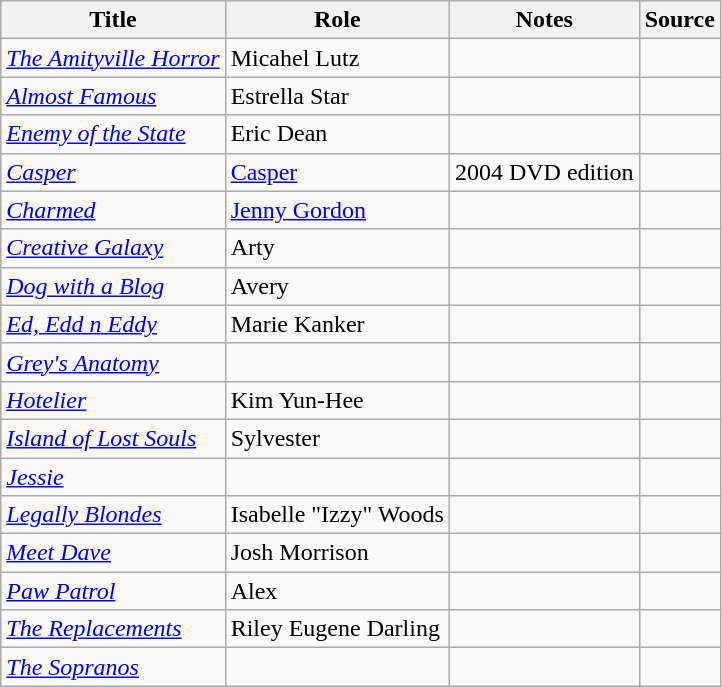<table class="wikitable sortable plainrowheaders">
<tr>
<th>Title</th>
<th>Role</th>
<th class="unsortable">Notes</th>
<th class="unsortable">Source</th>
</tr>
<tr>
<td><em><a href='#'>The Amityville Horror</a></em></td>
<td>Micahel Lutz</td>
<td></td>
<td></td>
</tr>
<tr>
<td><em><a href='#'>Almost Famous</a></em></td>
<td>Estrella Star</td>
<td></td>
<td></td>
</tr>
<tr>
<td><em><a href='#'>Enemy of the State</a></em></td>
<td>Eric Dean</td>
<td></td>
<td></td>
</tr>
<tr>
<td><em><a href='#'>Casper</a></em></td>
<td><a href='#'>Casper</a></td>
<td>2004 DVD edition</td>
<td></td>
</tr>
<tr>
<td><em><a href='#'>Charmed</a></em></td>
<td><a href='#'>Jenny Gordon</a></td>
<td></td>
<td></td>
</tr>
<tr>
<td><em><a href='#'>Creative Galaxy</a></em></td>
<td>Arty</td>
<td></td>
<td></td>
</tr>
<tr>
<td><em><a href='#'>Dog with a Blog</a></em></td>
<td>Avery</td>
<td></td>
<td></td>
</tr>
<tr>
<td><em><a href='#'>Ed, Edd n Eddy</a></em></td>
<td>Marie Kanker</td>
<td></td>
<td></td>
</tr>
<tr>
<td><em><a href='#'>Grey's Anatomy</a></em></td>
<td></td>
<td></td>
<td></td>
</tr>
<tr>
<td><em><a href='#'>Hotelier</a></em></td>
<td>Kim Yun-Hee</td>
<td></td>
<td></td>
</tr>
<tr>
<td><em><a href='#'>Island of Lost Souls</a></em></td>
<td>Sylvester</td>
<td></td>
<td></td>
</tr>
<tr>
<td><em><a href='#'>Jessie</a></em></td>
<td></td>
<td></td>
<td></td>
</tr>
<tr>
<td><em><a href='#'>Legally Blondes</a></em></td>
<td>Isabelle "Izzy" Woods</td>
<td></td>
<td></td>
</tr>
<tr>
<td><em><a href='#'>Meet Dave</a></em></td>
<td>Josh Morrison</td>
<td></td>
<td></td>
</tr>
<tr>
<td><em><a href='#'>Paw Patrol</a></em></td>
<td>Alex</td>
<td></td>
<td></td>
</tr>
<tr>
<td><em><a href='#'>The Replacements</a></em></td>
<td>Riley Eugene Darling</td>
<td></td>
<td></td>
</tr>
<tr>
<td><em><a href='#'>The Sopranos</a></em></td>
<td></td>
<td></td>
<td></td>
</tr>
</table>
